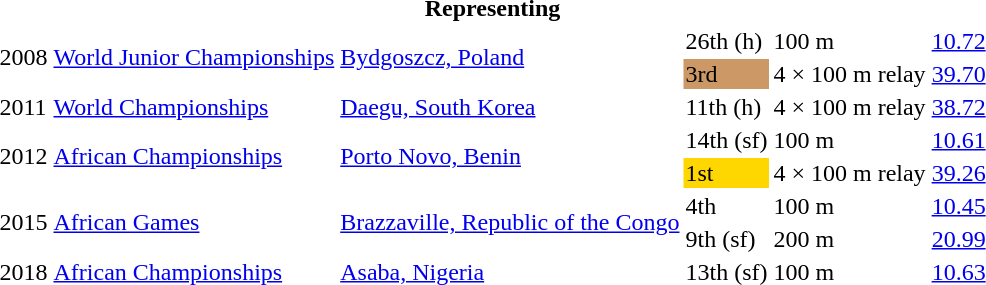<table>
<tr>
<th colspan="6">Representing </th>
</tr>
<tr>
<td rowspan=2>2008</td>
<td rowspan=2><a href='#'>World Junior Championships</a></td>
<td rowspan=2><a href='#'>Bydgoszcz, Poland</a></td>
<td>26th (h)</td>
<td>100 m</td>
<td><a href='#'>10.72</a></td>
</tr>
<tr>
<td bgcolor=cc9966>3rd</td>
<td>4 × 100 m relay</td>
<td><a href='#'>39.70</a></td>
</tr>
<tr>
<td>2011</td>
<td><a href='#'>World Championships</a></td>
<td><a href='#'>Daegu, South Korea</a></td>
<td>11th (h)</td>
<td>4 × 100 m relay</td>
<td><a href='#'>38.72</a></td>
</tr>
<tr>
<td rowspan=2>2012</td>
<td rowspan=2><a href='#'>African Championships</a></td>
<td rowspan=2><a href='#'>Porto Novo, Benin</a></td>
<td>14th (sf)</td>
<td>100 m</td>
<td><a href='#'>10.61</a></td>
</tr>
<tr>
<td bgcolor=gold>1st</td>
<td>4 × 100 m relay</td>
<td><a href='#'>39.26</a></td>
</tr>
<tr>
<td rowspan=2>2015</td>
<td rowspan=2><a href='#'>African Games</a></td>
<td rowspan=2><a href='#'>Brazzaville, Republic of the Congo</a></td>
<td>4th</td>
<td>100 m</td>
<td><a href='#'>10.45</a></td>
</tr>
<tr>
<td>9th (sf)</td>
<td>200 m</td>
<td><a href='#'>20.99</a></td>
</tr>
<tr>
<td>2018</td>
<td><a href='#'>African Championships</a></td>
<td><a href='#'>Asaba, Nigeria</a></td>
<td>13th (sf)</td>
<td>100 m</td>
<td><a href='#'>10.63</a></td>
</tr>
</table>
